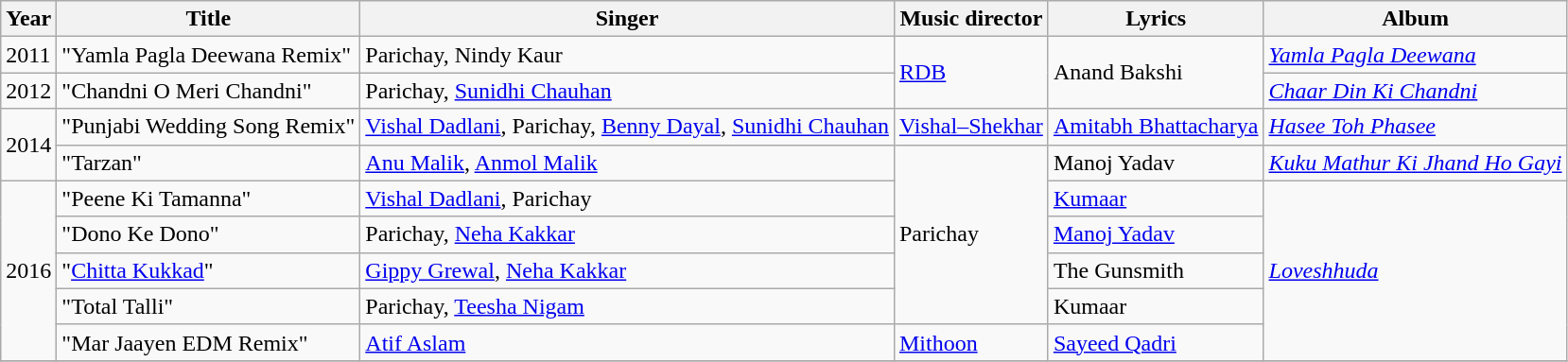<table class="wikitable sortable">
<tr>
<th>Year</th>
<th>Title</th>
<th>Singer</th>
<th>Music director</th>
<th>Lyrics</th>
<th>Album</th>
</tr>
<tr>
<td>2011</td>
<td>"Yamla Pagla Deewana Remix"</td>
<td>Parichay, Nindy Kaur</td>
<td rowspan=2><a href='#'>RDB</a></td>
<td rowspan=2>Anand Bakshi</td>
<td><em><a href='#'>Yamla Pagla Deewana</a></em> </td>
</tr>
<tr>
<td>2012</td>
<td>"Chandni O Meri Chandni"</td>
<td>Parichay, <a href='#'>Sunidhi Chauhan</a></td>
<td><em><a href='#'>Chaar Din Ki Chandni</a></em> </td>
</tr>
<tr>
<td rowspan=2>2014</td>
<td>"Punjabi Wedding Song Remix"</td>
<td><a href='#'>Vishal Dadlani</a>, Parichay, <a href='#'>Benny Dayal</a>, <a href='#'>Sunidhi Chauhan</a></td>
<td><a href='#'>Vishal–Shekhar</a></td>
<td><a href='#'>Amitabh Bhattacharya</a></td>
<td><em><a href='#'>Hasee Toh Phasee</a></em></td>
</tr>
<tr>
<td>"Tarzan"</td>
<td><a href='#'>Anu Malik</a>, <a href='#'>Anmol Malik</a></td>
<td rowspan=5>Parichay</td>
<td>Manoj Yadav</td>
<td><em><a href='#'>Kuku Mathur Ki Jhand Ho Gayi</a></em></td>
</tr>
<tr>
<td rowspan=5>2016</td>
<td>"Peene Ki Tamanna"</td>
<td><a href='#'>Vishal Dadlani</a>, Parichay</td>
<td><a href='#'>Kumaar</a></td>
<td rowspan=5><em><a href='#'>Loveshhuda</a></em></td>
</tr>
<tr>
<td>"Dono Ke Dono"</td>
<td>Parichay, <a href='#'>Neha Kakkar</a></td>
<td><a href='#'>Manoj Yadav</a></td>
</tr>
<tr>
<td>"<a href='#'>Chitta Kukkad</a>"</td>
<td><a href='#'>Gippy Grewal</a>, <a href='#'>Neha Kakkar</a></td>
<td>The Gunsmith</td>
</tr>
<tr>
<td>"Total Talli"</td>
<td>Parichay, <a href='#'>Teesha Nigam</a></td>
<td>Kumaar</td>
</tr>
<tr>
<td>"Mar Jaayen EDM Remix"</td>
<td><a href='#'>Atif Aslam</a></td>
<td><a href='#'>Mithoon</a></td>
<td><a href='#'>Sayeed Qadri</a></td>
</tr>
<tr>
</tr>
</table>
